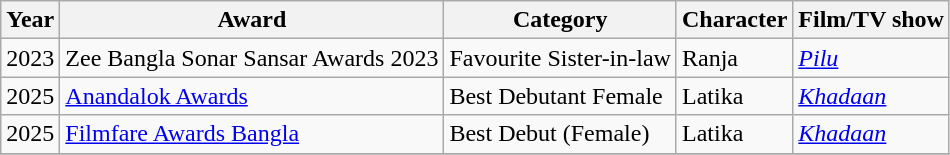<table class="wikitable sortable">
<tr>
<th>Year</th>
<th>Award</th>
<th>Category</th>
<th>Character</th>
<th>Film/TV show</th>
</tr>
<tr>
<td>2023</td>
<td>Zee Bangla Sonar Sansar Awards 2023</td>
<td>Favourite Sister-in-law</td>
<td>Ranja</td>
<td><em><a href='#'>Pilu</a></em></td>
</tr>
<tr>
<td>2025</td>
<td><a href='#'>Anandalok Awards</a></td>
<td>Best Debutant Female</td>
<td>Latika</td>
<td><em><a href='#'>Khadaan</a></em></td>
</tr>
<tr>
<td>2025</td>
<td><a href='#'>Filmfare Awards Bangla</a></td>
<td>Best Debut (Female)</td>
<td>Latika</td>
<td><em><a href='#'>Khadaan</a></em></td>
</tr>
<tr>
</tr>
</table>
